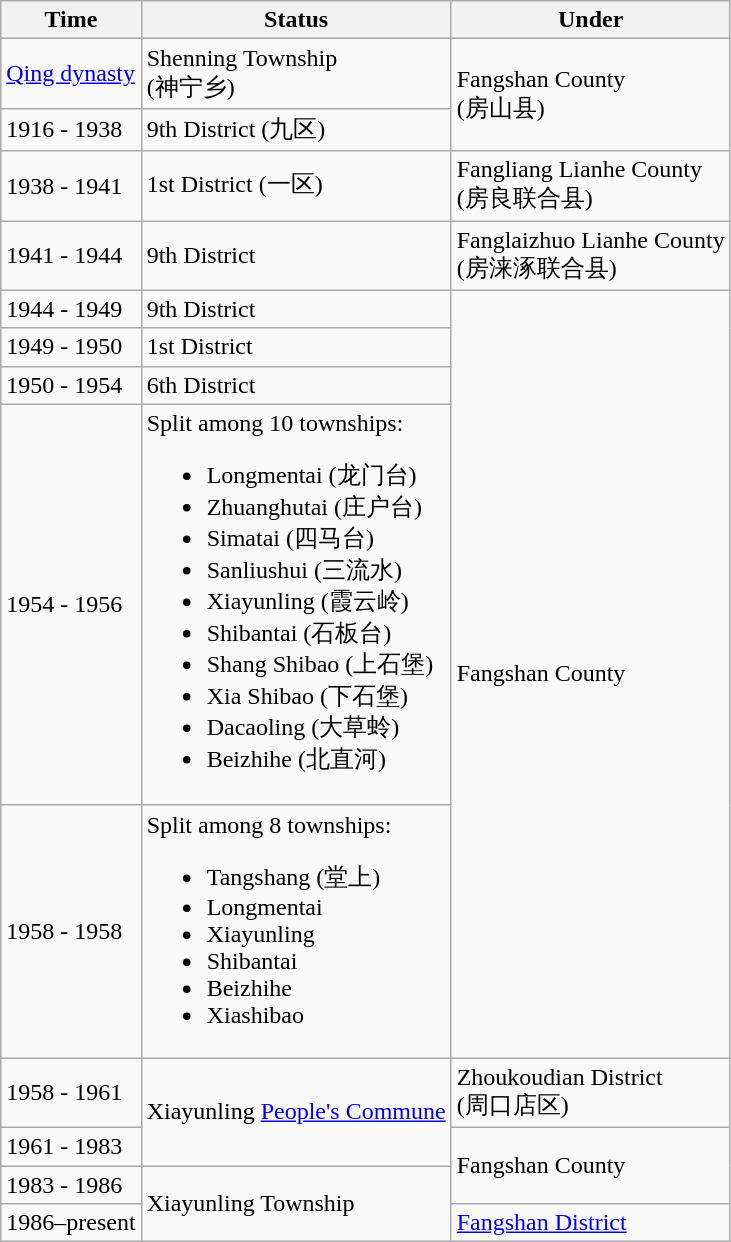<table class="wikitable">
<tr>
<th>Time</th>
<th>Status</th>
<th>Under</th>
</tr>
<tr>
<td><a href='#'>Qing dynasty</a></td>
<td>Shenning Township<br>(神宁乡)</td>
<td rowspan="2">Fangshan County<br>(房山县)</td>
</tr>
<tr>
<td>1916 - 1938</td>
<td>9th District (九区)</td>
</tr>
<tr>
<td>1938 - 1941</td>
<td>1st District (一区)</td>
<td>Fangliang Lianhe County<br>(房良联合县)</td>
</tr>
<tr>
<td>1941 - 1944</td>
<td>9th District</td>
<td>Fanglaizhuo Lianhe County<br>(房涞涿联合县)</td>
</tr>
<tr>
<td>1944 - 1949</td>
<td>9th District</td>
<td rowspan="5">Fangshan County</td>
</tr>
<tr>
<td>1949 - 1950</td>
<td>1st District</td>
</tr>
<tr>
<td>1950 - 1954</td>
<td>6th District</td>
</tr>
<tr>
<td>1954 - 1956</td>
<td>Split among 10 townships:<br><ul><li>Longmentai (龙门台)</li><li>Zhuanghutai (庄户台)</li><li>Simatai (四马台)</li><li>Sanliushui (三流水)</li><li>Xiayunling (霞云岭)</li><li>Shibantai (石板台)</li><li>Shang Shibao (上石堡)</li><li>Xia Shibao (下石堡)</li><li>Dacaoling (大草蛉)</li><li>Beizhihe (北直河)</li></ul></td>
</tr>
<tr>
<td>1958 - 1958</td>
<td>Split among 8 townships:<br><ul><li>Tangshang (堂上)</li><li>Longmentai</li><li>Xiayunling</li><li>Shibantai</li><li>Beizhihe</li><li>Xiashibao</li></ul></td>
</tr>
<tr>
<td>1958 - 1961</td>
<td rowspan="2">Xiayunling <a href='#'>People's Commune</a></td>
<td>Zhoukoudian District<br>(周口店区)</td>
</tr>
<tr>
<td>1961 - 1983</td>
<td rowspan="2">Fangshan County</td>
</tr>
<tr>
<td>1983 - 1986</td>
<td rowspan="2">Xiayunling Township</td>
</tr>
<tr>
<td>1986–present</td>
<td><a href='#'>Fangshan District</a></td>
</tr>
</table>
